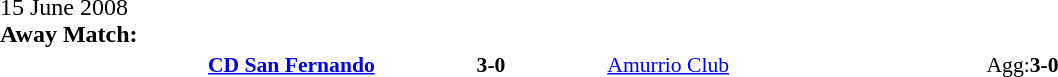<table width=100% cellspacing=1>
<tr>
<th width=20%></th>
<th width=12%></th>
<th width=20%></th>
<th></th>
</tr>
<tr>
<td>15 June 2008<br><strong>Away Match:</strong></td>
</tr>
<tr style=font-size:90%>
<td align=right><strong><a href='#'>CD San Fernando</a></strong></td>
<td align=center><strong>3-0</strong></td>
<td><a href='#'>Amurrio Club</a></td>
<td>Agg:<strong>3-0</strong></td>
</tr>
</table>
